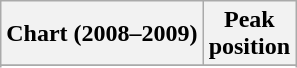<table class="wikitable sortable">
<tr>
<th>Chart (2008–2009)</th>
<th>Peak<br>position</th>
</tr>
<tr>
</tr>
<tr>
</tr>
<tr>
</tr>
<tr>
</tr>
<tr>
</tr>
<tr>
</tr>
<tr>
</tr>
<tr>
</tr>
<tr>
</tr>
<tr>
</tr>
<tr>
</tr>
<tr>
</tr>
<tr>
</tr>
<tr>
</tr>
<tr>
</tr>
<tr>
</tr>
<tr>
</tr>
<tr>
</tr>
<tr>
</tr>
</table>
